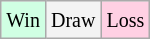<table class="wikitable">
<tr>
<td style="background-color: #d0ffe3;"><small>Win</small></td>
<td style="background-color: #f3f3f3;"><small>Draw</small></td>
<td style="background-color: #ffd0e3;"><small>Loss</small></td>
</tr>
</table>
